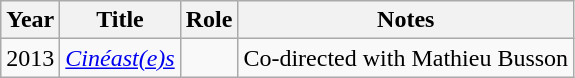<table class="wikitable sortable">
<tr>
<th>Year</th>
<th>Title</th>
<th>Role</th>
<th class="unsortable">Notes</th>
</tr>
<tr>
<td>2013</td>
<td><em><a href='#'>Cinéast(e)s</a></em></td>
<td></td>
<td>Co-directed with Mathieu Busson</td>
</tr>
</table>
